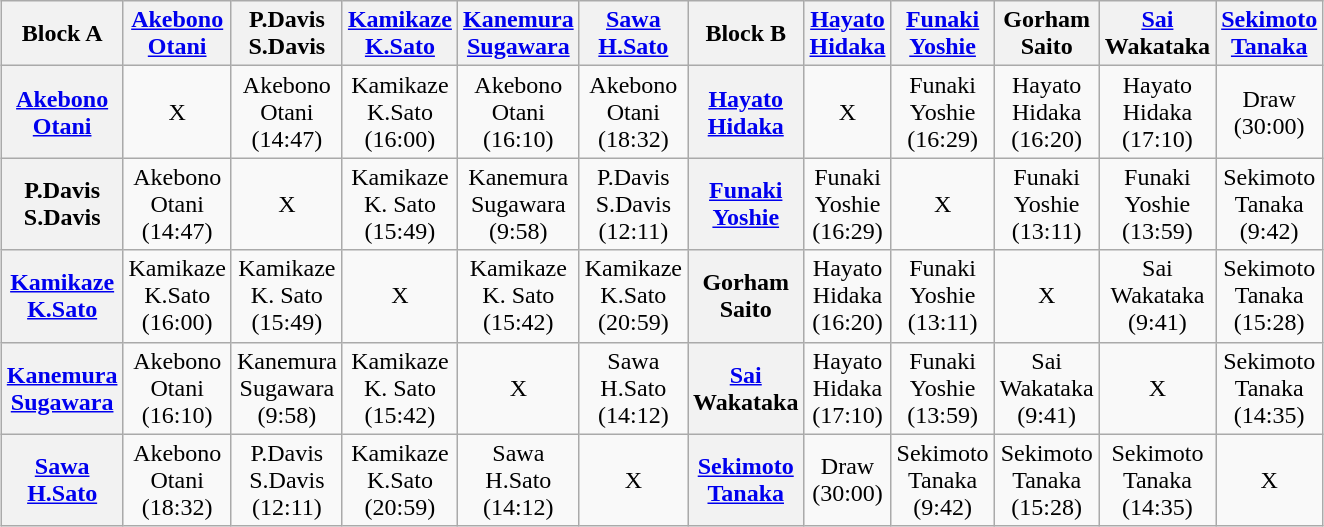<table class="wikitable" style="text-align:center; margin: 1em auto 1em auto">
<tr>
<th>Block A</th>
<th><a href='#'>Akebono</a><br><a href='#'>Otani</a></th>
<th>P.Davis<br>S.Davis</th>
<th><a href='#'>Kamikaze</a><br><a href='#'>K.Sato</a></th>
<th><a href='#'>Kanemura</a><br><a href='#'>Sugawara</a></th>
<th><a href='#'>Sawa</a><br><a href='#'>H.Sato</a></th>
<th>Block B</th>
<th><a href='#'>Hayato</a><br><a href='#'>Hidaka</a></th>
<th><a href='#'>Funaki</a><br><a href='#'>Yoshie</a></th>
<th>Gorham<br>Saito</th>
<th><a href='#'>Sai</a><br>Wakataka</th>
<th><a href='#'>Sekimoto</a><br><a href='#'>Tanaka</a></th>
</tr>
<tr>
<th><a href='#'>Akebono</a><br><a href='#'>Otani</a></th>
<td>X</td>
<td>Akebono<br>Otani<br>(14:47)</td>
<td>Kamikaze<br>K.Sato<br>(16:00)</td>
<td>Akebono<br>Otani<br>(16:10)</td>
<td>Akebono<br>Otani<br>(18:32)</td>
<th><a href='#'>Hayato</a><br><a href='#'>Hidaka</a></th>
<td>X</td>
<td>Funaki<br>Yoshie<br>(16:29)</td>
<td>Hayato<br>Hidaka<br>(16:20)</td>
<td>Hayato<br>Hidaka<br>(17:10)</td>
<td>Draw<br>(30:00)</td>
</tr>
<tr>
<th>P.Davis<br>S.Davis</th>
<td>Akebono<br>Otani<br>(14:47)</td>
<td>X</td>
<td>Kamikaze<br>K. Sato<br>(15:49)</td>
<td>Kanemura<br>Sugawara<br>(9:58)</td>
<td>P.Davis<br>S.Davis<br>(12:11)</td>
<th><a href='#'>Funaki</a><br><a href='#'>Yoshie</a></th>
<td>Funaki<br>Yoshie<br>(16:29)</td>
<td>X</td>
<td>Funaki<br>Yoshie<br>(13:11)</td>
<td>Funaki<br>Yoshie<br>(13:59)</td>
<td>Sekimoto<br>Tanaka<br>(9:42)</td>
</tr>
<tr>
<th><a href='#'>Kamikaze</a><br><a href='#'>K.Sato</a></th>
<td>Kamikaze<br>K.Sato<br>(16:00)</td>
<td>Kamikaze<br>K. Sato<br>(15:49)</td>
<td>X</td>
<td>Kamikaze<br>K. Sato<br>(15:42)</td>
<td>Kamikaze<br>K.Sato<br>(20:59)</td>
<th>Gorham<br>Saito</th>
<td>Hayato<br>Hidaka<br>(16:20)</td>
<td>Funaki<br>Yoshie<br>(13:11)</td>
<td>X</td>
<td>Sai<br>Wakataka<br>(9:41)</td>
<td>Sekimoto<br>Tanaka<br>(15:28)</td>
</tr>
<tr>
<th><a href='#'>Kanemura</a><br><a href='#'>Sugawara</a></th>
<td>Akebono<br>Otani<br>(16:10)</td>
<td>Kanemura<br>Sugawara<br>(9:58)</td>
<td>Kamikaze<br>K. Sato<br>(15:42)</td>
<td>X</td>
<td>Sawa<br>H.Sato<br>(14:12)</td>
<th><a href='#'>Sai</a><br>Wakataka</th>
<td>Hayato<br>Hidaka<br>(17:10)</td>
<td>Funaki<br>Yoshie<br>(13:59)</td>
<td>Sai<br>Wakataka<br>(9:41)</td>
<td>X</td>
<td>Sekimoto<br>Tanaka<br>(14:35)</td>
</tr>
<tr>
<th><a href='#'>Sawa</a><br><a href='#'>H.Sato</a></th>
<td>Akebono<br>Otani<br>(18:32)</td>
<td>P.Davis<br>S.Davis<br>(12:11)</td>
<td>Kamikaze<br>K.Sato<br>(20:59)</td>
<td>Sawa<br>H.Sato<br>(14:12)</td>
<td>X</td>
<th><a href='#'>Sekimoto</a><br><a href='#'>Tanaka</a></th>
<td>Draw<br>(30:00)</td>
<td>Sekimoto<br>Tanaka<br>(9:42)</td>
<td>Sekimoto<br>Tanaka<br>(15:28)</td>
<td>Sekimoto<br>Tanaka<br>(14:35)</td>
<td>X</td>
</tr>
</table>
